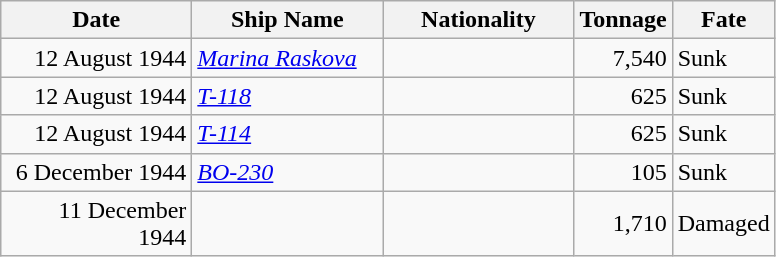<table class="wikitable sortable">
<tr>
<th width="120px">Date</th>
<th width="120px">Ship Name</th>
<th width="120px">Nationality</th>
<th width="25px">Tonnage</th>
<th width="50px">Fate</th>
</tr>
<tr>
<td align="right">12 August 1944</td>
<td align="left"><a href='#'><em>Marina Raskova</em></a></td>
<td align="left"></td>
<td align="right">7,540</td>
<td align="left">Sunk</td>
</tr>
<tr>
<td align="right">12 August 1944</td>
<td align="left"><a href='#'><em>T-118</em></a></td>
<td align="left"></td>
<td align="right">625</td>
<td align="left">Sunk</td>
</tr>
<tr>
<td align="right">12 August 1944</td>
<td align="left"><a href='#'><em>T-114</em></a></td>
<td align="left"></td>
<td align="right">625</td>
<td align="left">Sunk</td>
</tr>
<tr>
<td align="right">6 December 1944</td>
<td align="left"><a href='#'><em>BO-230</em></a></td>
<td align="left"></td>
<td align="right">105</td>
<td align="left">Sunk</td>
</tr>
<tr>
<td align="right">11 December 1944</td>
<td align="left"></td>
<td align="left"></td>
<td align="right">1,710</td>
<td align="left">Damaged</td>
</tr>
</table>
